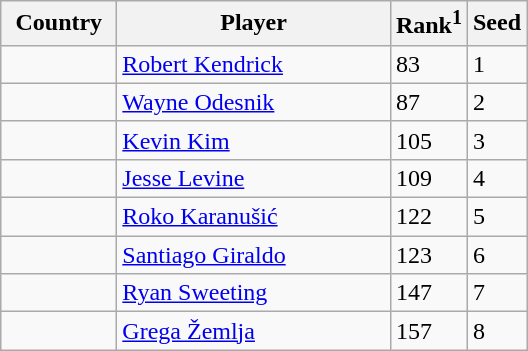<table class="sortable wikitable">
<tr>
<th width="70">Country</th>
<th width="175">Player</th>
<th>Rank<sup>1</sup></th>
<th>Seed</th>
</tr>
<tr>
<td></td>
<td><a href='#'>Robert Kendrick</a></td>
<td>83</td>
<td>1</td>
</tr>
<tr>
<td></td>
<td><a href='#'>Wayne Odesnik</a></td>
<td>87</td>
<td>2</td>
</tr>
<tr>
<td></td>
<td><a href='#'>Kevin Kim</a></td>
<td>105</td>
<td>3</td>
</tr>
<tr>
<td></td>
<td><a href='#'>Jesse Levine</a></td>
<td>109</td>
<td>4</td>
</tr>
<tr>
<td></td>
<td><a href='#'>Roko Karanušić</a></td>
<td>122</td>
<td>5</td>
</tr>
<tr>
<td></td>
<td><a href='#'>Santiago Giraldo</a></td>
<td>123</td>
<td>6</td>
</tr>
<tr>
<td></td>
<td><a href='#'>Ryan Sweeting</a></td>
<td>147</td>
<td>7</td>
</tr>
<tr>
<td></td>
<td><a href='#'>Grega Žemlja</a></td>
<td>157</td>
<td>8</td>
</tr>
</table>
